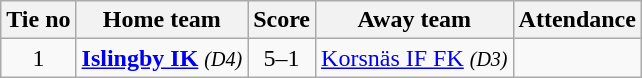<table class="wikitable" style="text-align:center">
<tr>
<th style= width="40px">Tie no</th>
<th style= width="150px">Home team</th>
<th style= width="60px">Score</th>
<th style= width="150px">Away team</th>
<th style= width="30px">Attendance</th>
</tr>
<tr>
<td>1</td>
<td><strong><a href='#'>Islingby IK</a></strong> <em><small>(D4)</small></em></td>
<td>5–1</td>
<td><a href='#'>Korsnäs IF FK</a> <em><small>(D3)</small></em></td>
<td></td>
</tr>
</table>
